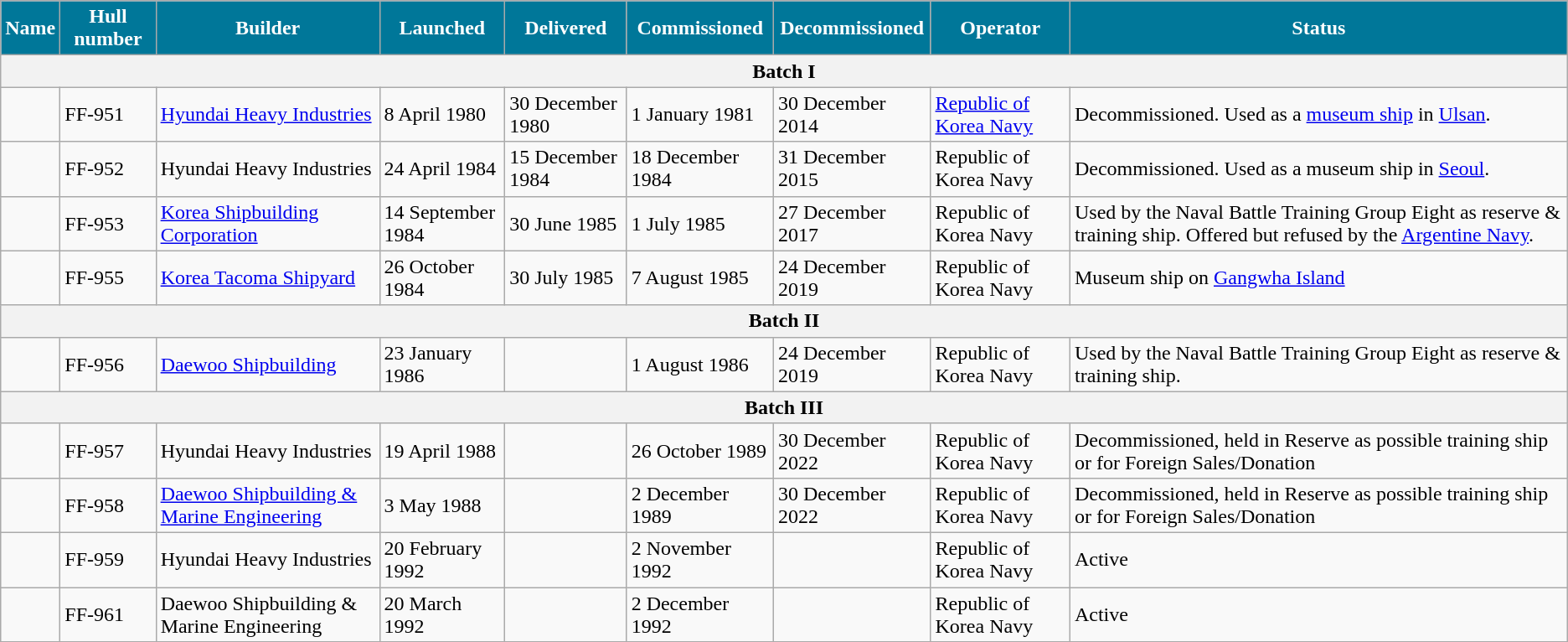<table class="wikitable">
<tr>
<th style="background:#079;color:#fff;">Name</th>
<th style="background:#079;color:#fff;">Hull number</th>
<th style="background:#079;color:#fff;">Builder</th>
<th style="background:#079;color:#fff;">Launched</th>
<th style="background:#079;color:#fff;">Delivered</th>
<th style="background:#079;color:#fff;">Commissioned</th>
<th style="background:#079;color:#fff;">Decommissioned</th>
<th style="background:#079;color:#fff;">Operator</th>
<th style="background:#079;color:#fff;">Status</th>
</tr>
<tr>
<th colspan=9>Batch I</th>
</tr>
<tr>
<td></td>
<td>FF-951</td>
<td><a href='#'>Hyundai Heavy Industries</a></td>
<td>8 April 1980</td>
<td>30 December 1980</td>
<td>1 January 1981</td>
<td>30 December 2014</td>
<td><a href='#'>Republic of Korea Navy</a></td>
<td>Decommissioned. Used as a <a href='#'>museum ship</a> in <a href='#'>Ulsan</a>.</td>
</tr>
<tr>
<td></td>
<td>FF-952</td>
<td>Hyundai Heavy Industries</td>
<td>24 April 1984</td>
<td>15 December 1984</td>
<td>18 December 1984</td>
<td>31 December 2015</td>
<td>Republic of Korea Navy</td>
<td>Decommissioned. Used as a museum ship in <a href='#'>Seoul</a>.</td>
</tr>
<tr>
<td></td>
<td>FF-953</td>
<td><a href='#'>Korea Shipbuilding Corporation</a></td>
<td>14 September 1984</td>
<td>30 June 1985</td>
<td>1 July 1985</td>
<td>27 December 2017</td>
<td>Republic of Korea Navy</td>
<td>Used by the Naval Battle Training Group Eight as reserve & training ship. Offered but refused by the <a href='#'>Argentine Navy</a>.</td>
</tr>
<tr>
<td></td>
<td>FF-955</td>
<td><a href='#'>Korea Tacoma Shipyard</a></td>
<td>26 October 1984</td>
<td>30 July 1985</td>
<td>7 August 1985</td>
<td>24 December 2019</td>
<td>Republic of Korea Navy</td>
<td>Museum ship on <a href='#'>Gangwha Island</a></td>
</tr>
<tr>
<th colspan=9>Batch II</th>
</tr>
<tr>
<td></td>
<td>FF-956</td>
<td><a href='#'>Daewoo Shipbuilding</a></td>
<td>23 January 1986</td>
<td></td>
<td>1 August 1986</td>
<td>24 December 2019</td>
<td>Republic of Korea Navy</td>
<td>Used by the Naval Battle Training Group Eight as reserve & training ship.</td>
</tr>
<tr>
<th colspan=9>Batch III</th>
</tr>
<tr>
<td></td>
<td>FF-957</td>
<td>Hyundai Heavy Industries</td>
<td>19 April 1988</td>
<td></td>
<td>26 October 1989</td>
<td>30 December 2022</td>
<td>Republic of Korea Navy</td>
<td>Decommissioned, held in Reserve as possible training ship or for Foreign Sales/Donation</td>
</tr>
<tr>
<td></td>
<td>FF-958</td>
<td><a href='#'>Daewoo Shipbuilding & Marine Engineering</a></td>
<td>3 May 1988</td>
<td></td>
<td>2 December 1989</td>
<td>30 December 2022</td>
<td>Republic of Korea Navy</td>
<td>Decommissioned, held in Reserve as possible training ship or for Foreign Sales/Donation</td>
</tr>
<tr>
<td></td>
<td>FF-959</td>
<td>Hyundai Heavy Industries</td>
<td>20 February 1992</td>
<td></td>
<td>2 November 1992</td>
<td></td>
<td>Republic of Korea Navy</td>
<td>Active</td>
</tr>
<tr>
<td></td>
<td>FF-961</td>
<td>Daewoo Shipbuilding & Marine Engineering</td>
<td>20 March 1992</td>
<td></td>
<td>2 December 1992</td>
<td></td>
<td>Republic of Korea Navy</td>
<td>Active</td>
</tr>
<tr>
</tr>
</table>
